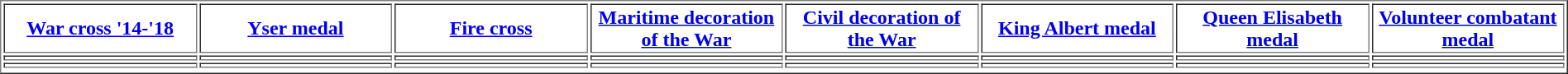<table align="center" border="1"  cellpadding="1" width="100%">
<tr>
<th width="10%"><a href='#'>War cross '14-'18</a></th>
<th width="10%"><a href='#'>Yser medal</a></th>
<th width="10%"><a href='#'>Fire cross</a></th>
<th width="10%"><a href='#'>Maritime decoration of the War</a></th>
<th width="10%"><a href='#'>Civil decoration of the War</a></th>
<th width="10%"><a href='#'>King Albert medal</a></th>
<th width="10%"><a href='#'>Queen Elisabeth medal</a></th>
<th width="10%"><a href='#'>Volunteer combatant medal</a></th>
</tr>
<tr>
<td></td>
<td></td>
<td></td>
<td></td>
<td></td>
<td></td>
<td></td>
<td></td>
</tr>
<tr>
<td></td>
<td></td>
<td></td>
<td></td>
<td></td>
<td></td>
<td></td>
<td></td>
</tr>
<tr>
</tr>
</table>
